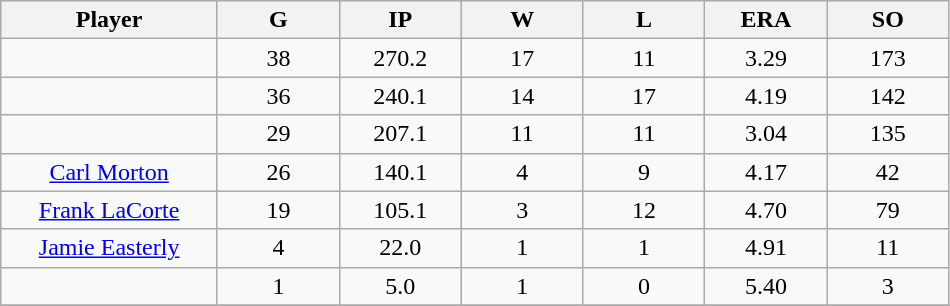<table class="wikitable sortable">
<tr>
<th bgcolor="#DDDDFF" width="16%">Player</th>
<th bgcolor="#DDDDFF" width="9%">G</th>
<th bgcolor="#DDDDFF" width="9%">IP</th>
<th bgcolor="#DDDDFF" width="9%">W</th>
<th bgcolor="#DDDDFF" width="9%">L</th>
<th bgcolor="#DDDDFF" width="9%">ERA</th>
<th bgcolor="#DDDDFF" width="9%">SO</th>
</tr>
<tr align="center">
<td></td>
<td>38</td>
<td>270.2</td>
<td>17</td>
<td>11</td>
<td>3.29</td>
<td>173</td>
</tr>
<tr align="center">
<td></td>
<td>36</td>
<td>240.1</td>
<td>14</td>
<td>17</td>
<td>4.19</td>
<td>142</td>
</tr>
<tr align="center">
<td></td>
<td>29</td>
<td>207.1</td>
<td>11</td>
<td>11</td>
<td>3.04</td>
<td>135</td>
</tr>
<tr align="center">
<td><a href='#'>Carl Morton</a></td>
<td>26</td>
<td>140.1</td>
<td>4</td>
<td>9</td>
<td>4.17</td>
<td>42</td>
</tr>
<tr align=center>
<td><a href='#'>Frank LaCorte</a></td>
<td>19</td>
<td>105.1</td>
<td>3</td>
<td>12</td>
<td>4.70</td>
<td>79</td>
</tr>
<tr align=center>
<td><a href='#'>Jamie Easterly</a></td>
<td>4</td>
<td>22.0</td>
<td>1</td>
<td>1</td>
<td>4.91</td>
<td>11</td>
</tr>
<tr align=center>
<td></td>
<td>1</td>
<td>5.0</td>
<td>1</td>
<td>0</td>
<td>5.40</td>
<td>3</td>
</tr>
<tr align="center">
</tr>
</table>
